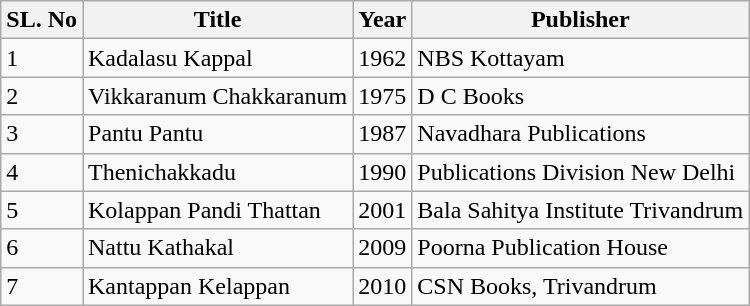<table class="wikitable">
<tr>
<th>SL. No</th>
<th>Title</th>
<th>Year</th>
<th>Publisher</th>
</tr>
<tr>
<td>1</td>
<td>Kadalasu Kappal</td>
<td>1962</td>
<td>NBS Kottayam</td>
</tr>
<tr>
<td>2</td>
<td>Vikkaranum Chakkaranum</td>
<td>1975</td>
<td>D C Books</td>
</tr>
<tr>
<td>3</td>
<td>Pantu Pantu</td>
<td>1987</td>
<td>Navadhara Publications</td>
</tr>
<tr>
<td>4</td>
<td>Thenichakkadu</td>
<td>1990</td>
<td>Publications Division New Delhi</td>
</tr>
<tr>
<td>5</td>
<td>Kolappan Pandi Thattan</td>
<td>2001</td>
<td>Bala Sahitya Institute Trivandrum</td>
</tr>
<tr>
<td>6</td>
<td>Nattu Kathakal</td>
<td>2009</td>
<td>Poorna Publication House</td>
</tr>
<tr>
<td>7</td>
<td>Kantappan Kelappan</td>
<td>2010</td>
<td>CSN Books, Trivandrum</td>
</tr>
</table>
